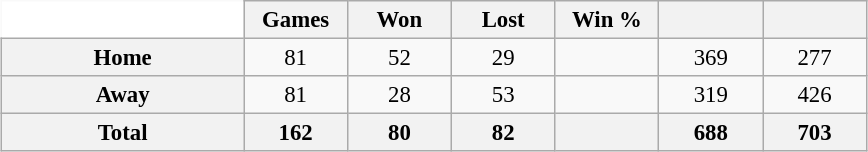<table class="wikitable" style="font-size:95%; text-align:center; width:38em; border:0;margin: 0.5em auto;">
<tr>
<td width="28%" style="background:#fff;border:0;"></td>
<th width="12%">Games</th>
<th width="12%">Won</th>
<th width="12%">Lost</th>
<th width="12%">Win %</th>
<th width="12%"></th>
<th width="12%"></th>
</tr>
<tr>
<th>Home</th>
<td>81</td>
<td>52</td>
<td>29</td>
<td></td>
<td>369</td>
<td>277</td>
</tr>
<tr>
<th>Away</th>
<td>81</td>
<td>28</td>
<td>53</td>
<td></td>
<td>319</td>
<td>426</td>
</tr>
<tr>
<th>Total</th>
<th>162</th>
<th>80</th>
<th>82</th>
<th></th>
<th>688</th>
<th>703</th>
</tr>
</table>
